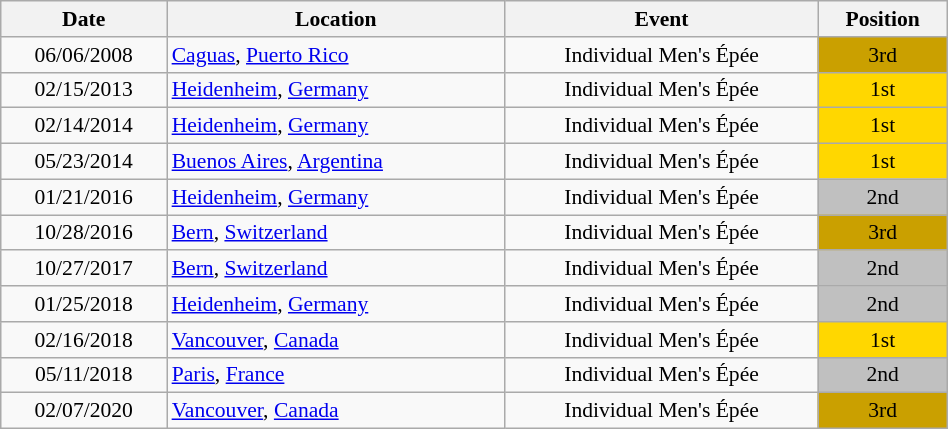<table class="wikitable" width="50%" style="font-size:90%; text-align:center;">
<tr>
<th>Date</th>
<th>Location</th>
<th>Event</th>
<th>Position</th>
</tr>
<tr>
<td>06/06/2008</td>
<td rowspan="1" align="left"> <a href='#'>Caguas</a>, <a href='#'>Puerto Rico</a></td>
<td>Individual Men's Épée</td>
<td bgcolor="caramel">3rd</td>
</tr>
<tr>
<td>02/15/2013</td>
<td rowspan="1" align="left"> <a href='#'>Heidenheim</a>, <a href='#'>Germany</a></td>
<td>Individual Men's Épée</td>
<td bgcolor="gold">1st</td>
</tr>
<tr>
<td>02/14/2014</td>
<td rowspan="1" align="left"> <a href='#'>Heidenheim</a>, <a href='#'>Germany</a></td>
<td>Individual Men's Épée</td>
<td bgcolor="gold">1st</td>
</tr>
<tr>
<td>05/23/2014</td>
<td rowspan="1" align="left"> <a href='#'>Buenos Aires</a>, <a href='#'>Argentina</a></td>
<td>Individual Men's Épée</td>
<td bgcolor="gold">1st</td>
</tr>
<tr>
<td>01/21/2016</td>
<td rowspan="1" align="left"> <a href='#'>Heidenheim</a>, <a href='#'>Germany</a></td>
<td>Individual Men's Épée</td>
<td bgcolor="silver">2nd</td>
</tr>
<tr>
<td>10/28/2016</td>
<td rowspan="1" align="left"> <a href='#'>Bern</a>, <a href='#'>Switzerland</a></td>
<td>Individual Men's Épée</td>
<td bgcolor="caramel">3rd</td>
</tr>
<tr>
<td>10/27/2017</td>
<td rowspan="1" align="left"> <a href='#'>Bern</a>, <a href='#'>Switzerland</a></td>
<td>Individual Men's Épée</td>
<td bgcolor="silver">2nd</td>
</tr>
<tr>
<td>01/25/2018</td>
<td rowspan="1" align="left"> <a href='#'>Heidenheim</a>, <a href='#'>Germany</a></td>
<td>Individual Men's Épée</td>
<td bgcolor="silver">2nd</td>
</tr>
<tr>
<td>02/16/2018</td>
<td rowspan="1" align="left"> <a href='#'>Vancouver</a>, <a href='#'>Canada</a></td>
<td>Individual Men's Épée</td>
<td bgcolor="gold">1st</td>
</tr>
<tr>
<td rowspan="1">05/11/2018</td>
<td rowspan="1" align="left"> <a href='#'>Paris</a>, <a href='#'>France</a></td>
<td>Individual Men's Épée</td>
<td bgcolor="silver">2nd</td>
</tr>
<tr>
<td>02/07/2020</td>
<td rowspan="1" align="left"> <a href='#'>Vancouver</a>, <a href='#'>Canada</a></td>
<td>Individual Men's Épée</td>
<td bgcolor="caramel">3rd</td>
</tr>
</table>
